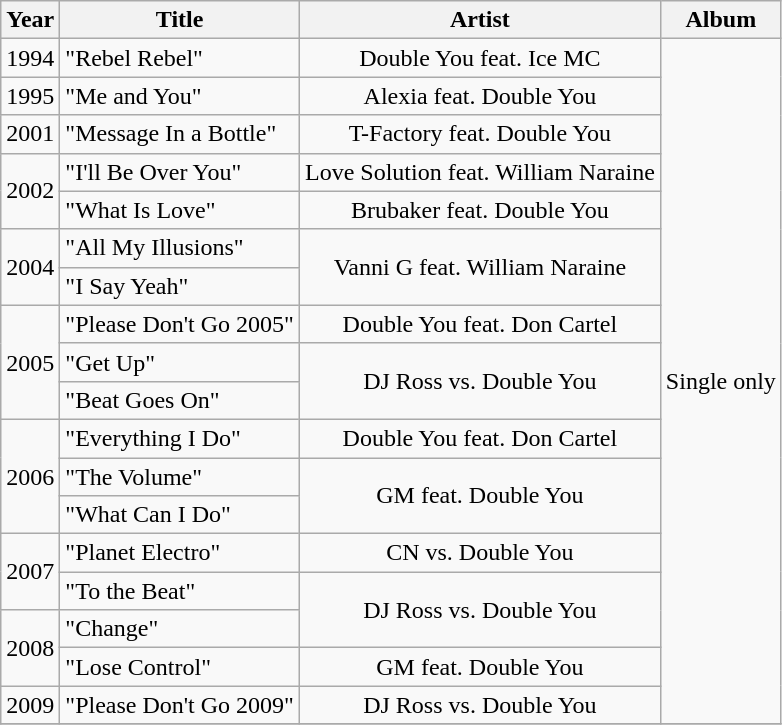<table class="wikitable plainrowheaders" style="text-align:center;">
<tr>
<th ! colspan="1">Year</th>
<th ! colspan="1">Title</th>
<th ! colspan="1">Artist</th>
<th ! colspan="2">Album</th>
</tr>
<tr>
<td>1994</td>
<td align="left">"Rebel Rebel"</td>
<td>Double You feat. Ice MC</td>
<td align="left" rowspan="18">Single only</td>
</tr>
<tr>
<td>1995</td>
<td align="left">"Me and You"</td>
<td>Alexia feat. Double You</td>
</tr>
<tr>
<td>2001</td>
<td align="left">"Message In a Bottle"</td>
<td>T-Factory feat. Double You</td>
</tr>
<tr>
<td rowspan=2>2002</td>
<td align="left">"I'll Be Over You"</td>
<td>Love Solution feat. William Naraine</td>
</tr>
<tr>
<td align="left">"What Is Love"</td>
<td>Brubaker feat. Double You</td>
</tr>
<tr>
<td rowspan=2>2004</td>
<td align="left">"All My Illusions"</td>
<td rowspan=2>Vanni G feat. William Naraine</td>
</tr>
<tr>
<td align="left">"I Say Yeah"</td>
</tr>
<tr>
<td rowspan=3>2005</td>
<td align="left">"Please Don't Go 2005"</td>
<td>Double You feat. Don Cartel</td>
</tr>
<tr>
<td align="left">"Get Up"</td>
<td rowspan=2>DJ Ross vs. Double You</td>
</tr>
<tr>
<td align="left">"Beat Goes On"</td>
</tr>
<tr>
<td rowspan=3>2006</td>
<td align="left">"Everything I Do"</td>
<td>Double You feat. Don Cartel</td>
</tr>
<tr>
<td align="left">"The Volume"</td>
<td rowspan=2>GM feat. Double You</td>
</tr>
<tr>
<td align="left">"What Can I Do"</td>
</tr>
<tr>
<td rowspan=2>2007</td>
<td align="left">"Planet Electro"</td>
<td>CN vs. Double You</td>
</tr>
<tr>
<td align="left">"To the Beat"</td>
<td rowspan=2>DJ Ross vs. Double You</td>
</tr>
<tr>
<td rowspan=2>2008</td>
<td align="left">"Change"</td>
</tr>
<tr>
<td align="left">"Lose Control"</td>
<td>GM feat. Double You</td>
</tr>
<tr>
<td>2009</td>
<td align="left">"Please Don't Go 2009"</td>
<td>DJ Ross vs. Double You</td>
</tr>
<tr>
</tr>
</table>
